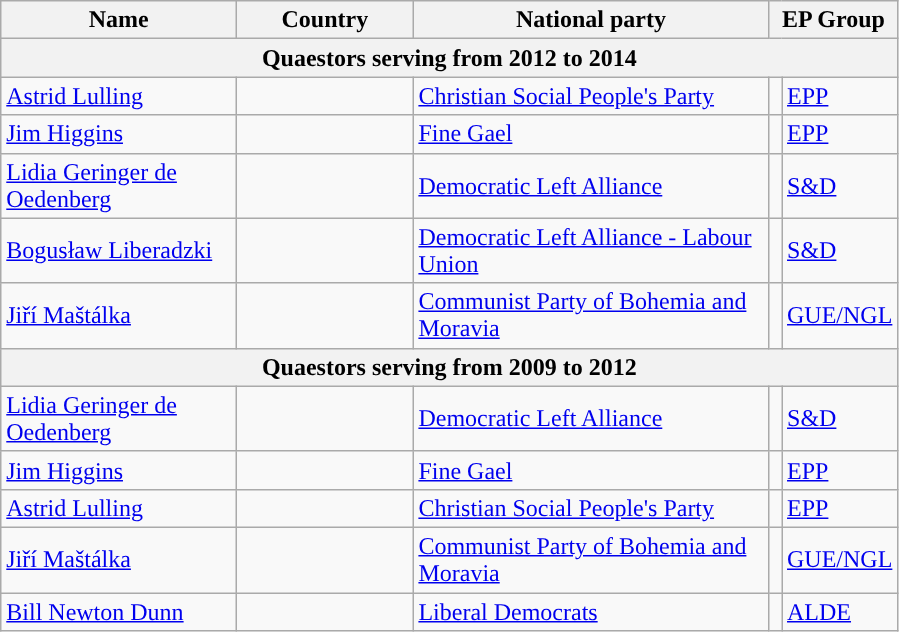<table class="wikitable">
<tr>
<th scope="col" style="width:150px;">Name</th>
<th scope="col" style="width:110px;">Country</th>
<th scope="col" style="width:230px;">National party</th>
<th colspan="2" style="width:60px;">EP Group</th>
</tr>
<tr>
<th colspan="5" scope="col">Quaestors serving from 2012 to 2014</th>
</tr>
<tr>
<td><a href='#'>Astrid Lulling</a></td>
<td></td>
<td><a href='#'>Christian Social People's Party</a></td>
<td style="width:1px;background-color:"></td>
<td><a href='#'>EPP</a></td>
</tr>
<tr>
<td><a href='#'>Jim Higgins</a></td>
<td></td>
<td><a href='#'>Fine Gael</a></td>
<td style="width:1px;background-color:"></td>
<td><a href='#'>EPP</a></td>
</tr>
<tr>
<td><a href='#'>Lidia Geringer de Oedenberg</a></td>
<td></td>
<td><a href='#'>Democratic Left Alliance</a></td>
<td style="width:1px;background-color:"></td>
<td><a href='#'>S&D</a></td>
</tr>
<tr>
<td><a href='#'>Bogusław Liberadzki</a></td>
<td></td>
<td><a href='#'>Democratic Left Alliance - Labour Union</a></td>
<td style="width:1px;background-color:"></td>
<td><a href='#'>S&D</a></td>
</tr>
<tr>
<td><a href='#'>Jiří Maštálka</a></td>
<td></td>
<td><a href='#'>Communist Party of Bohemia and Moravia</a></td>
<td style="width:1px;background-color:"></td>
<td><a href='#'>GUE/NGL</a></td>
</tr>
<tr>
<th colspan="5" scope="col">Quaestors serving from 2009 to 2012</th>
</tr>
<tr>
<td><a href='#'>Lidia Geringer de Oedenberg</a></td>
<td></td>
<td><a href='#'>Democratic Left Alliance</a></td>
<td style="width:1px;background-color:"></td>
<td><a href='#'>S&D</a></td>
</tr>
<tr>
<td><a href='#'>Jim Higgins</a></td>
<td></td>
<td><a href='#'>Fine Gael</a></td>
<td style="width:1px;background-color:"></td>
<td><a href='#'>EPP</a></td>
</tr>
<tr>
<td><a href='#'>Astrid Lulling</a></td>
<td></td>
<td><a href='#'>Christian Social People's Party</a></td>
<td style="width:1px;background-color:"></td>
<td><a href='#'>EPP</a></td>
</tr>
<tr>
<td><a href='#'>Jiří Maštálka</a></td>
<td></td>
<td><a href='#'>Communist Party of Bohemia and Moravia</a></td>
<td style="width:1px;background-color:"></td>
<td><a href='#'>GUE/NGL</a></td>
</tr>
<tr>
<td><a href='#'>Bill Newton Dunn</a></td>
<td></td>
<td><a href='#'>Liberal Democrats</a></td>
<td style="width:1px;background-color:"></td>
<td><a href='#'>ALDE</a></td>
</tr>
</table>
